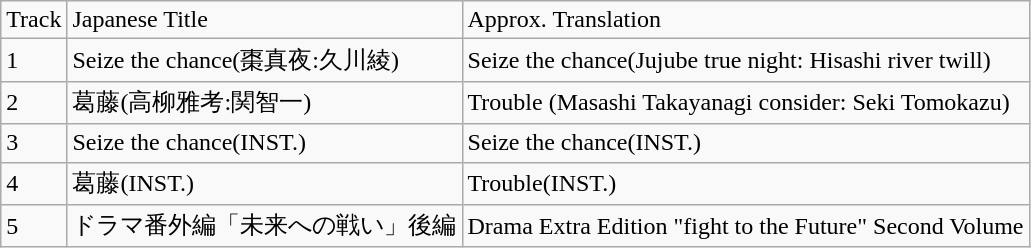<table class="wikitable">
<tr>
<td>Track</td>
<td>Japanese Title</td>
<td>Approx. Translation</td>
</tr>
<tr>
<td>1</td>
<td>Seize the chance(棗真夜:久川綾)</td>
<td>Seize the chance(Jujube true night: Hisashi river twill)</td>
</tr>
<tr>
<td>2</td>
<td>葛藤(高柳雅考:関智一)</td>
<td>Trouble (Masashi Takayanagi consider: Seki Tomokazu)</td>
</tr>
<tr>
<td>3</td>
<td>Seize the chance(INST.)</td>
<td>Seize the chance(INST.)</td>
</tr>
<tr>
<td>4</td>
<td>葛藤(INST.)</td>
<td>Trouble(INST.)</td>
</tr>
<tr>
<td>5</td>
<td>ドラマ番外編「未来への戦い」後編</td>
<td>Drama Extra Edition "fight to the Future" Second Volume</td>
</tr>
</table>
